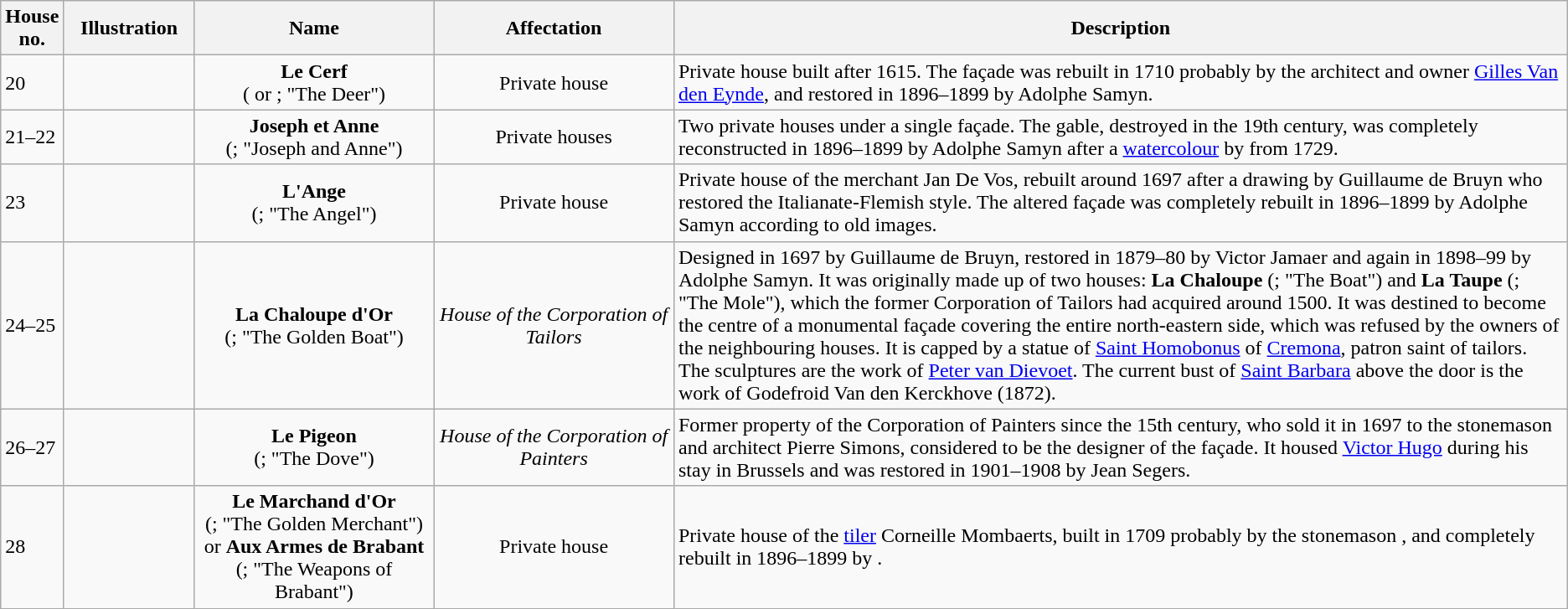<table class="wikitable sortable">
<tr>
<th width="10px">House<br>no.</th>
<th width="100px">Illustration</th>
<th width="200px">Name</th>
<th width="200px">Affectation</th>
<th width="800px">Description</th>
</tr>
<tr>
<td>20</td>
<td></td>
<td style="text-align:center;"><strong>Le Cerf</strong><br>( or ; "The Deer")</td>
<td style="text-align:center;">Private house</td>
<td>Private house built after 1615. The façade was rebuilt in 1710 probably by the architect and owner <a href='#'>Gilles Van den Eynde</a>, and restored in 1896–1899 by Adolphe Samyn.</td>
</tr>
<tr>
<td>21–22</td>
<td></td>
<td style="text-align:center;"><strong>Joseph et Anne</strong><br>(; "Joseph and Anne")</td>
<td style="text-align:center;">Private houses</td>
<td>Two private houses under a single façade. The gable, destroyed in the 19th century, was completely reconstructed in 1896–1899 by Adolphe Samyn after a <a href='#'>watercolour</a> by  from 1729.</td>
</tr>
<tr>
<td>23</td>
<td></td>
<td style="text-align:center;"><strong>L'Ange</strong><br>(; "The Angel")</td>
<td style="text-align:center;">Private house</td>
<td>Private house of the merchant Jan De Vos, rebuilt around 1697 after a drawing by Guillaume de Bruyn who restored the Italianate-Flemish style. The altered façade was completely rebuilt in 1896–1899 by Adolphe Samyn according to old images.</td>
</tr>
<tr>
<td>24–25</td>
<td></td>
<td style="text-align:center;"><strong>La Chaloupe d'Or</strong><br>(; "The Golden Boat")</td>
<td style="text-align:center;"><em>House of the Corporation of Tailors</em></td>
<td>Designed in 1697 by Guillaume de Bruyn, restored in 1879–80 by Victor Jamaer and again in 1898–99 by Adolphe Samyn. It was originally made up of two houses: <strong>La Chaloupe</strong> (; "The Boat") and <strong>La Taupe</strong> (; "The Mole"), which the former Corporation of Tailors had acquired around 1500. It was destined to become the centre of a monumental façade covering the entire north-eastern side, which was refused by the owners of the neighbouring houses. It is capped by a statue of <a href='#'>Saint Homobonus</a> of <a href='#'>Cremona</a>, patron saint of tailors. The sculptures are the work of <a href='#'>Peter van Dievoet</a>. The current bust of <a href='#'>Saint Barbara</a> above the door is the work of Godefroid Van den Kerckhove (1872).</td>
</tr>
<tr>
<td>26–27</td>
<td></td>
<td style="text-align:center;"><strong>Le Pigeon</strong><br>(; "The Dove")</td>
<td style="text-align:center;"><em>House of the Corporation of Painters</em></td>
<td>Former property of the Corporation of Painters since the 15th century, who sold it in 1697 to the stonemason and architect Pierre Simons, considered to be the designer of the façade. It housed <a href='#'>Victor Hugo</a> during his stay in Brussels and was restored in 1901–1908 by Jean Segers.</td>
</tr>
<tr>
<td>28</td>
<td></td>
<td style="text-align:center;"><strong>Le Marchand d'Or</strong><br>(; "The Golden Merchant") or <strong>Aux Armes de Brabant</strong><br>(; "The Weapons of Brabant")</td>
<td style="text-align:center;">Private house</td>
<td>Private house of the <a href='#'>tiler</a> Corneille Mombaerts, built in 1709 probably by the stonemason , and completely rebuilt in 1896–1899 by .</td>
</tr>
</table>
